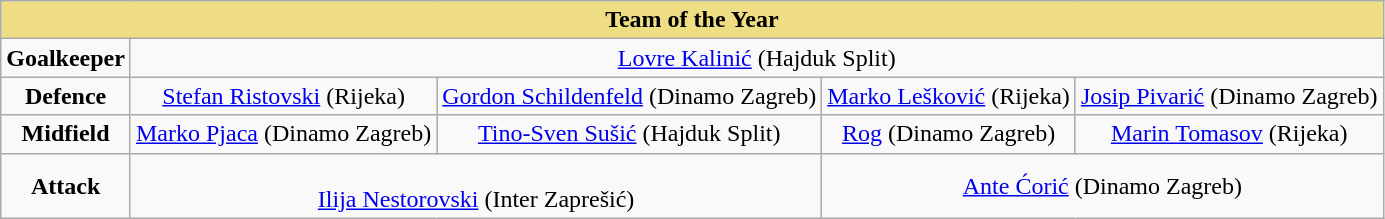<table class="wikitable" style="text-align:center">
<tr>
<th style="background-color: #eedd82" colspan="7">Team of the Year</th>
</tr>
<tr>
<td><strong>Goalkeeper</strong></td>
<td colspan="6"> <a href='#'>Lovre Kalinić</a> (Hajduk Split)</td>
</tr>
<tr>
<td><strong>Defence</strong></td>
<td colspan="2"> <a href='#'>Stefan Ristovski</a> (Rijeka)</td>
<td> <a href='#'>Gordon Schildenfeld</a> (Dinamo Zagreb)</td>
<td> <a href='#'>Marko Lešković</a> (Rijeka)</td>
<td colspan="2"> <a href='#'>Josip Pivarić</a> (Dinamo Zagreb)</td>
</tr>
<tr>
<td><strong>Midfield</strong></td>
<td> <a href='#'>Marko Pjaca</a> (Dinamo Zagreb)</td>
<td colspan="2"> <a href='#'>Tino-Sven Sušić</a> (Hajduk Split)</td>
<td colspan="2"> <a href='#'>Rog</a> (Dinamo Zagreb)</td>
<td> <a href='#'>Marin Tomasov</a> (Rijeka)</td>
</tr>
<tr>
<td><strong>Attack</strong></td>
<td colspan="3"><br> <a href='#'>Ilija Nestorovski</a> (Inter Zaprešić)</td>
<td colspan="3"> <a href='#'>Ante Ćorić</a> (Dinamo Zagreb)</td>
</tr>
</table>
